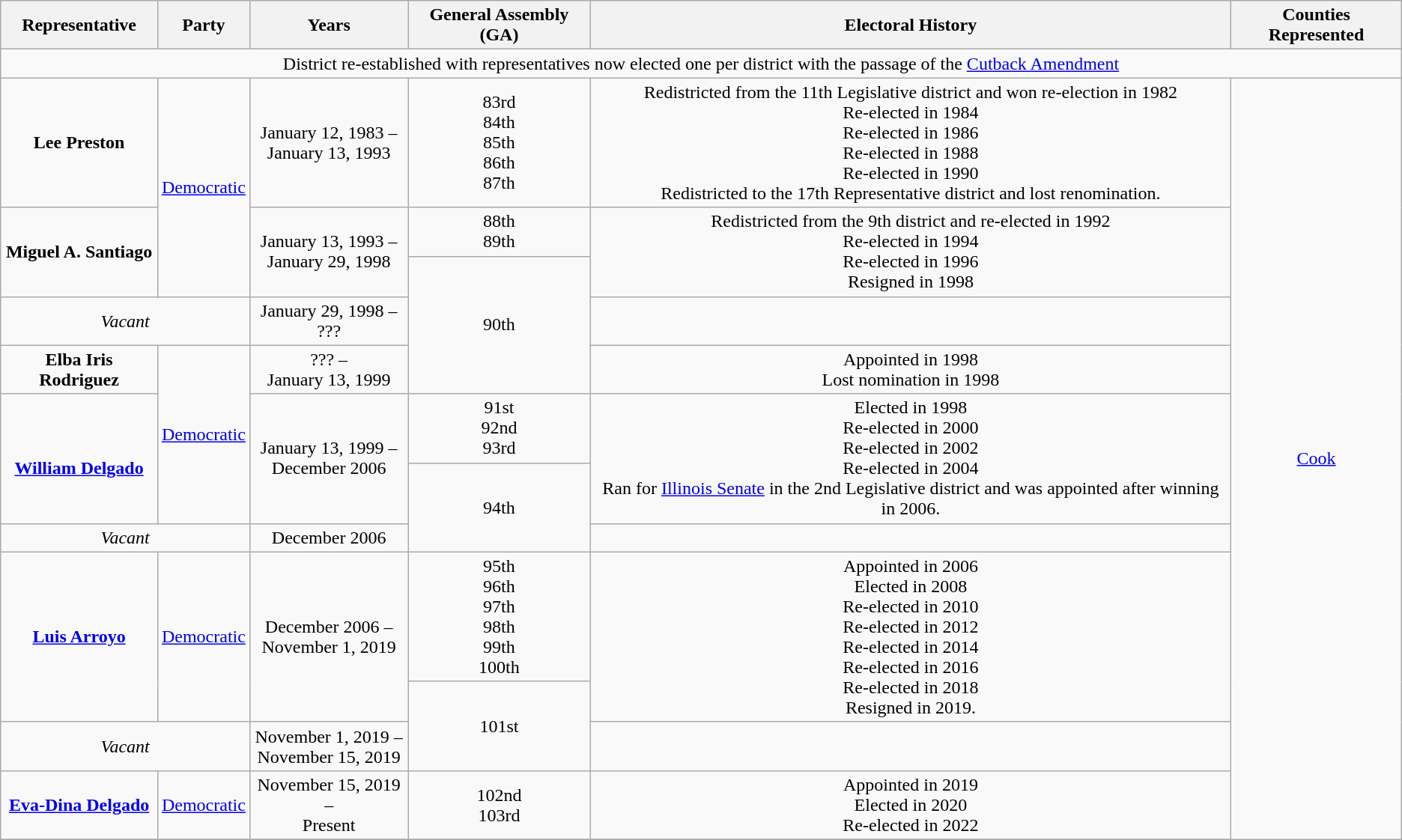<table class="wikitable" style="text-align:center">
<tr>
<th>Representative</th>
<th>Party</th>
<th>Years</th>
<th>General Assembly (GA)</th>
<th>Electoral History</th>
<th>Counties Represented</th>
</tr>
<tr>
<td colspan=6>District re-established with representatives now elected one per district with the passage of the <a href='#'>Cutback Amendment</a></td>
</tr>
<tr>
<td><strong>Lee Preston</strong></td>
<td rowspan=3 ><a href='#'>Democratic</a></td>
<td>January 12, 1983 –<br>January 13, 1993</td>
<td>83rd<br>84th<br>85th<br>86th<br>87th</td>
<td>Redistricted from the 11th Legislative district and won re-election in 1982<br>Re-elected in 1984<br>Re-elected in 1986<br>Re-elected in 1988<br>Re-elected in 1990<br>Redistricted to the 17th Representative district and lost renomination.</td>
<td rowspan=15><a href='#'>Cook</a></td>
</tr>
<tr>
<td rowspan=2><strong>Miguel A. Santiago</strong></td>
<td rowspan=2>January 13, 1993 –<br>January 29, 1998</td>
<td>88th<br>89th</td>
<td rowspan=2>Redistricted from the 9th district and re-elected in 1992<br>Re-elected in 1994<br>Re-elected in 1996<br>Resigned in 1998</td>
</tr>
<tr>
<td rowspan=3>90th</td>
</tr>
<tr>
<td colspan=2><em>Vacant</em></td>
<td>January 29, 1998 –<br>???</td>
<td></td>
</tr>
<tr>
<td><strong>Elba Iris Rodriguez</strong></td>
<td rowspan=3 ><a href='#'>Democratic</a></td>
<td>??? –<br>January 13, 1999</td>
<td>Appointed in 1998<br>Lost nomination in 1998</td>
</tr>
<tr>
<td rowspan=2 align=center><br><strong><a href='#'>William Delgado</a></strong></td>
<td rowspan=2>January 13, 1999 –<br>December 2006</td>
<td>91st<br>92nd<br>93rd</td>
<td rowspan=2>Elected in 1998<br>Re-elected in 2000<br>Re-elected in 2002<br>Re-elected in 2004<br>Ran for <a href='#'>Illinois Senate</a> in the 2nd Legislative district and was appointed after winning in 2006.</td>
</tr>
<tr>
<td rowspan=3>94th</td>
</tr>
<tr>
<td colspan=2><em>Vacant</em></td>
<td>December 2006</td>
<td></td>
</tr>
<tr>
<td rowspan=3><strong><a href='#'>Luis Arroyo</a></strong></td>
<td rowspan=3 ><a href='#'>Democratic</a></td>
<td rowspan=3>December 2006 –<br>November 1, 2019</td>
<td rowspan=3>Appointed in 2006<br>Elected in 2008<br>Re-elected in 2010<br>Re-elected in 2012<br>Re-elected in 2014<br>Re-elected in 2016<br>Re-elected in 2018<br>Resigned in 2019.</td>
</tr>
<tr>
<td>95th<br>96th<br>97th<br>98th<br>99th<br>100th</td>
</tr>
<tr>
<td rowspan=3>101st</td>
</tr>
<tr>
<td colspan=2><em>Vacant</em></td>
<td>November 1, 2019 –<br>November 15, 2019</td>
<td></td>
</tr>
<tr>
<td rowspan=2><strong><a href='#'>Eva-Dina Delgado</a></strong></td>
<td rowspan=2 ><a href='#'>Democratic</a></td>
<td rowspan=2>November 15, 2019 –<br>Present</td>
<td rowspan=2>Appointed in 2019<br>Elected in 2020<br>Re-elected in 2022</td>
</tr>
<tr>
<td>102nd<br>103rd</td>
</tr>
<tr>
</tr>
</table>
